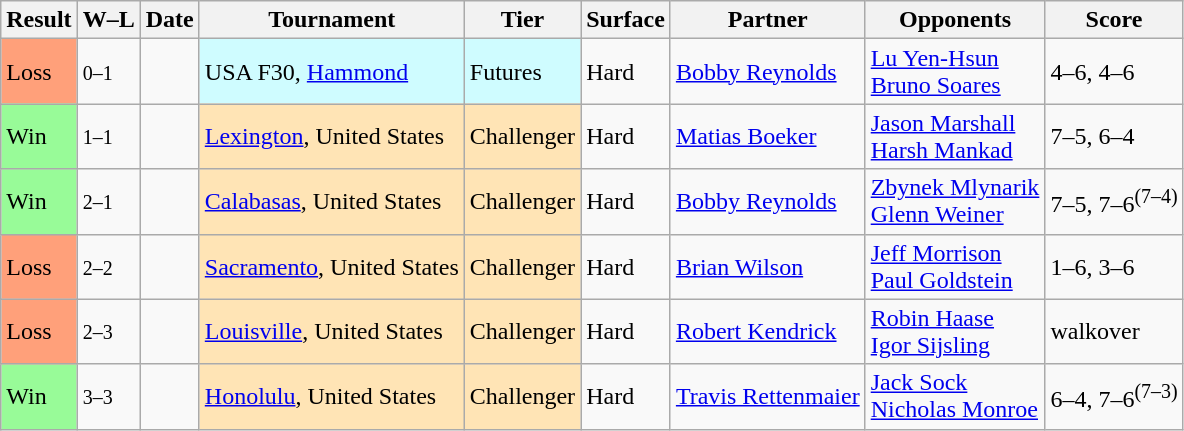<table class="sortable wikitable">
<tr>
<th>Result</th>
<th class="unsortable">W–L</th>
<th>Date</th>
<th>Tournament</th>
<th>Tier</th>
<th>Surface</th>
<th>Partner</th>
<th>Opponents</th>
<th class="unsortable">Score</th>
</tr>
<tr>
<td style="background:#ffa07a;">Loss</td>
<td><small>0–1</small></td>
<td></td>
<td style="background:#cffcff;">USA F30, <a href='#'>Hammond</a></td>
<td style="background:#cffcff;">Futures</td>
<td>Hard</td>
<td> <a href='#'>Bobby Reynolds</a></td>
<td> <a href='#'>Lu Yen-Hsun</a> <br>  <a href='#'>Bruno Soares</a></td>
<td>4–6, 4–6</td>
</tr>
<tr>
<td style="background:#98fb98;">Win</td>
<td><small>1–1</small></td>
<td></td>
<td style="background:moccasin;"><a href='#'>Lexington</a>, United States</td>
<td style="background:moccasin;">Challenger</td>
<td>Hard</td>
<td> <a href='#'>Matias Boeker</a></td>
<td> <a href='#'>Jason Marshall</a> <br>  <a href='#'>Harsh Mankad</a></td>
<td>7–5, 6–4</td>
</tr>
<tr>
<td style="background:#98fb98;">Win</td>
<td><small>2–1</small></td>
<td></td>
<td style="background:moccasin;"><a href='#'>Calabasas</a>, United States</td>
<td style="background:moccasin;">Challenger</td>
<td>Hard</td>
<td> <a href='#'>Bobby Reynolds</a></td>
<td> <a href='#'>Zbynek Mlynarik</a> <br>  <a href='#'>Glenn Weiner</a></td>
<td>7–5, 7–6<sup>(7–4)</sup></td>
</tr>
<tr>
<td style="background:#ffa07a;">Loss</td>
<td><small>2–2</small></td>
<td></td>
<td style="background:moccasin;"><a href='#'>Sacramento</a>, United States</td>
<td style="background:moccasin;">Challenger</td>
<td>Hard</td>
<td> <a href='#'>Brian Wilson</a></td>
<td> <a href='#'>Jeff Morrison</a> <br>  <a href='#'>Paul Goldstein</a></td>
<td>1–6, 3–6</td>
</tr>
<tr>
<td style="background:#ffa07a;">Loss</td>
<td><small>2–3</small></td>
<td></td>
<td style="background:moccasin;"><a href='#'>Louisville</a>, United States</td>
<td style="background:moccasin;">Challenger</td>
<td>Hard</td>
<td> <a href='#'>Robert Kendrick</a></td>
<td> <a href='#'>Robin Haase</a> <br>  <a href='#'>Igor Sijsling</a></td>
<td>walkover</td>
</tr>
<tr>
<td style="background:#98fb98;">Win</td>
<td><small>3–3</small></td>
<td></td>
<td style="background:moccasin;"><a href='#'>Honolulu</a>, United States</td>
<td style="background:moccasin;">Challenger</td>
<td>Hard</td>
<td> <a href='#'>Travis Rettenmaier</a></td>
<td> <a href='#'>Jack Sock</a> <br>  <a href='#'>Nicholas Monroe</a></td>
<td>6–4, 7–6<sup>(7–3)</sup></td>
</tr>
</table>
